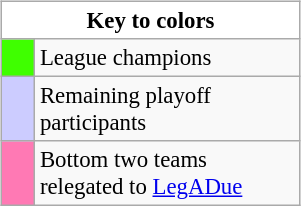<table class="wikitable" width="200px" style="float:left; font-size:95%; margin-left:15px;">
<tr>
<td colspan="2" style="text-align:center" bgcolor="#FFFFFF" cellpadding="0" cellspacing="0"><strong>Key to colors</strong></td>
</tr>
<tr>
<td style="background: #3fff00;">    </td>
<td>League champions</td>
</tr>
<tr>
<td style="background: #ccccff;">    </td>
<td>Remaining playoff participants</td>
</tr>
<tr>
<td style="background: #ff79b4;">    </td>
<td>Bottom two teams relegated to <a href='#'>LegADue</a></td>
</tr>
</table>
